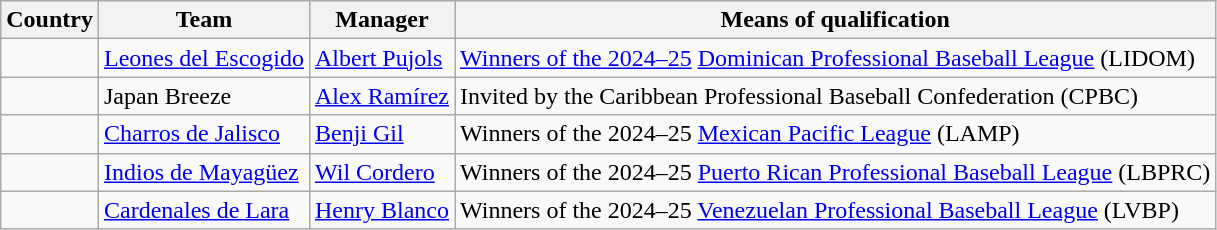<table class="wikitable">
<tr>
<th>Country</th>
<th>Team</th>
<th>Manager</th>
<th>Means of qualification</th>
</tr>
<tr>
<td></td>
<td><a href='#'>Leones del Escogido</a></td>
<td> <a href='#'>Albert Pujols</a></td>
<td><a href='#'>Winners of the 2024–25</a> <a href='#'>Dominican Professional Baseball League</a> (LIDOM)</td>
</tr>
<tr>
<td></td>
<td>Japan Breeze</td>
<td> <a href='#'>Alex Ramírez</a></td>
<td>Invited by the Caribbean Professional Baseball Confederation (CPBC)</td>
</tr>
<tr>
<td></td>
<td><a href='#'>Charros de Jalisco</a></td>
<td> <a href='#'>Benji Gil</a></td>
<td>Winners of the 2024–25 <a href='#'>Mexican Pacific League</a> (LAMP)</td>
</tr>
<tr>
<td></td>
<td><a href='#'>Indios de Mayagüez</a></td>
<td> <a href='#'>Wil Cordero</a></td>
<td>Winners of the 2024–25 <a href='#'>Puerto Rican Professional Baseball League</a> (LBPRC)</td>
</tr>
<tr>
<td></td>
<td><a href='#'>Cardenales de Lara</a></td>
<td> <a href='#'>Henry Blanco</a></td>
<td>Winners of the 2024–25 <a href='#'>Venezuelan Professional Baseball League</a> (LVBP)</td>
</tr>
</table>
